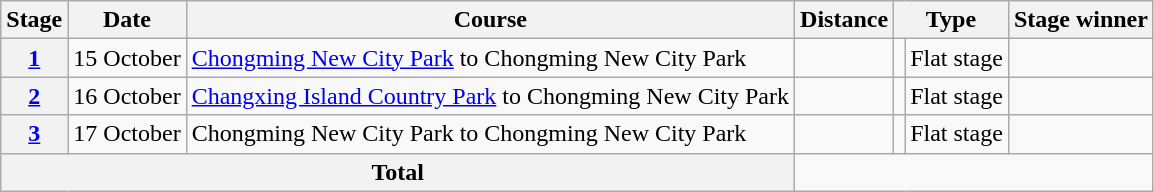<table class="wikitable">
<tr>
<th scope="col">Stage</th>
<th scope="col">Date</th>
<th scope="col">Course</th>
<th scope="col">Distance</th>
<th colspan="2" scope="col">Type</th>
<th scope="col">Stage winner</th>
</tr>
<tr>
<th scope="row" style="text-align:center;"><a href='#'>1</a></th>
<td style="text-align:center;">15 October</td>
<td><a href='#'>Chongming New City Park</a> to Chongming New City Park</td>
<td style="text-align:center;"></td>
<td></td>
<td>Flat stage</td>
<td></td>
</tr>
<tr>
<th scope="row" style="text-align:center;"><a href='#'>2</a></th>
<td style="text-align:center;">16 October</td>
<td><a href='#'>Changxing Island Country Park</a> to Chongming New City Park</td>
<td style="text-align:center;"></td>
<td></td>
<td>Flat stage</td>
<td></td>
</tr>
<tr>
<th scope="row" style="text-align:center;"><a href='#'>3</a></th>
<td style="text-align:center;">17 October</td>
<td>Chongming New City Park to Chongming New City Park</td>
<td style="text-align:center;"></td>
<td></td>
<td>Flat stage</td>
<td></td>
</tr>
<tr>
<th colspan="3">Total</th>
<td colspan="4" style="text-align:center;"></td>
</tr>
</table>
